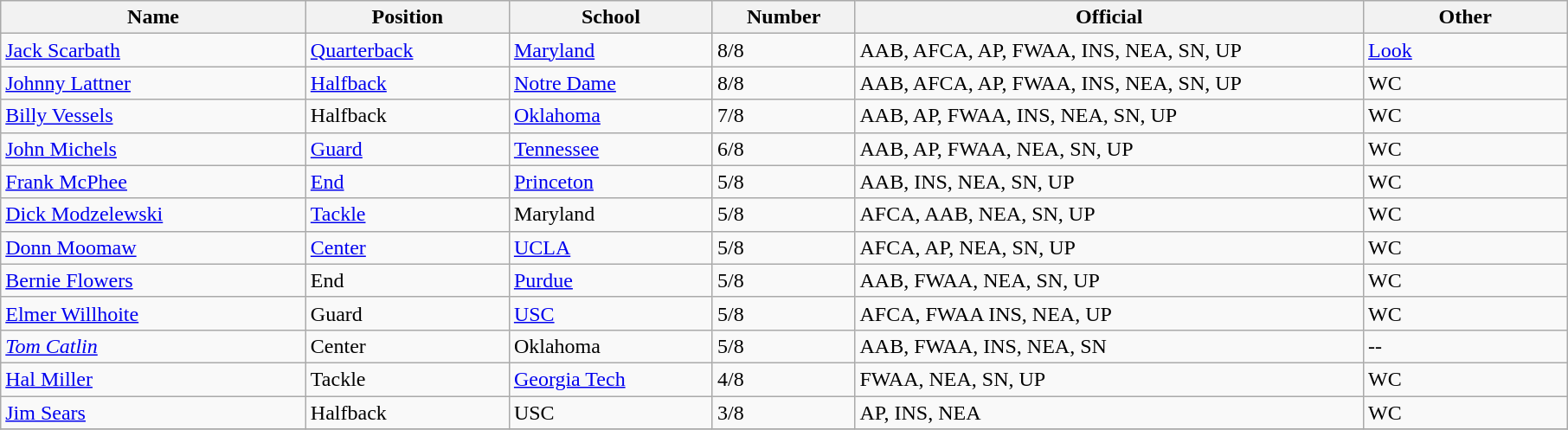<table class="wikitable sortable">
<tr>
<th bgcolor="#DDDDFF" width="15%">Name</th>
<th bgcolor="#DDDDFF" width="10%">Position</th>
<th bgcolor="#DDDDFF" width="10%">School</th>
<th bgcolor="#DDDDFF" width="7%">Number</th>
<th bgcolor="#DDDDFF" width="25%">Official</th>
<th bgcolor="#DDDDFF" width="10%">Other</th>
</tr>
<tr align="left">
<td><a href='#'>Jack Scarbath</a></td>
<td><a href='#'>Quarterback</a></td>
<td><a href='#'>Maryland</a></td>
<td>8/8</td>
<td>AAB, AFCA, AP, FWAA, INS, NEA, SN, UP</td>
<td><a href='#'>Look</a></td>
</tr>
<tr align="left">
<td><a href='#'>Johnny Lattner</a></td>
<td><a href='#'>Halfback</a></td>
<td><a href='#'>Notre Dame</a></td>
<td>8/8</td>
<td>AAB, AFCA, AP, FWAA, INS, NEA, SN, UP</td>
<td>WC</td>
</tr>
<tr align="left">
<td><a href='#'>Billy Vessels</a></td>
<td>Halfback</td>
<td><a href='#'>Oklahoma</a></td>
<td>7/8</td>
<td>AAB, AP, FWAA, INS, NEA, SN, UP</td>
<td>WC</td>
</tr>
<tr align="left">
<td><a href='#'>John Michels</a></td>
<td><a href='#'>Guard</a></td>
<td><a href='#'>Tennessee</a></td>
<td>6/8</td>
<td>AAB, AP, FWAA, NEA, SN, UP</td>
<td>WC</td>
</tr>
<tr align="left">
<td><a href='#'>Frank McPhee</a></td>
<td><a href='#'>End</a></td>
<td><a href='#'>Princeton</a></td>
<td>5/8</td>
<td>AAB, INS, NEA, SN, UP</td>
<td>WC</td>
</tr>
<tr align="left">
<td><a href='#'>Dick Modzelewski</a></td>
<td><a href='#'>Tackle</a></td>
<td>Maryland</td>
<td>5/8</td>
<td>AFCA, AAB, NEA, SN, UP</td>
<td>WC</td>
</tr>
<tr align="left">
<td><a href='#'>Donn Moomaw</a></td>
<td><a href='#'>Center</a></td>
<td><a href='#'>UCLA</a></td>
<td>5/8</td>
<td>AFCA, AP, NEA, SN, UP</td>
<td>WC</td>
</tr>
<tr align="left">
<td><a href='#'>Bernie Flowers</a></td>
<td>End</td>
<td><a href='#'>Purdue</a></td>
<td>5/8</td>
<td>AAB, FWAA, NEA, SN, UP</td>
<td>WC</td>
</tr>
<tr align="left">
<td><a href='#'>Elmer Willhoite</a></td>
<td>Guard</td>
<td><a href='#'>USC</a></td>
<td>5/8</td>
<td>AFCA, FWAA INS, NEA, UP</td>
<td>WC</td>
</tr>
<tr align="left">
<td><em><a href='#'>Tom Catlin</a></em></td>
<td>Center</td>
<td>Oklahoma</td>
<td>5/8</td>
<td>AAB, FWAA, INS, NEA, SN</td>
<td>--</td>
</tr>
<tr align="left">
<td><a href='#'>Hal Miller</a></td>
<td>Tackle</td>
<td><a href='#'>Georgia Tech</a></td>
<td>4/8</td>
<td>FWAA, NEA, SN, UP</td>
<td>WC</td>
</tr>
<tr align="left">
<td><a href='#'>Jim Sears</a></td>
<td>Halfback</td>
<td>USC</td>
<td>3/8</td>
<td>AP, INS, NEA</td>
<td>WC</td>
</tr>
<tr align="left">
</tr>
</table>
